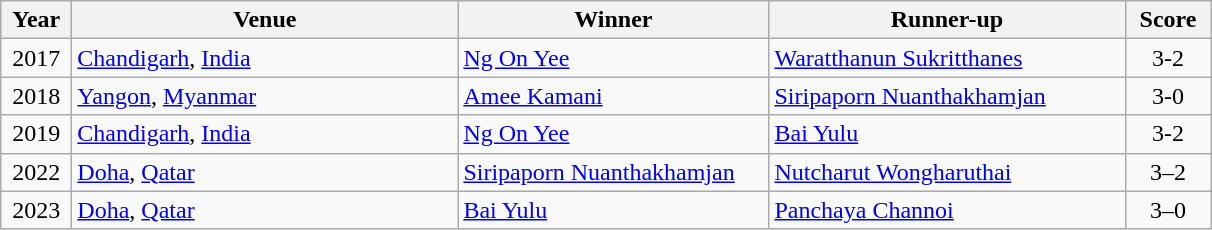<table class="wikitable">
<tr>
<th width=40>Year</th>
<th width=250>Venue</th>
<th width=200>Winner</th>
<th width=230>Runner-up</th>
<th width=50>Score</th>
</tr>
<tr>
<td align = "center">2017</td>
<td> <a href='#'>Chandigarh</a>, <a href='#'>India</a></td>
<td> <a href='#'>Ng On Yee</a></td>
<td> <a href='#'>Waratthanun Sukritthanes</a></td>
<td align = "center">3-2</td>
</tr>
<tr>
<td align = "center">2018</td>
<td> <a href='#'>Yangon</a>, <a href='#'>Myanmar</a></td>
<td> <a href='#'>Amee Kamani</a></td>
<td> <a href='#'>Siripaporn Nuanthakhamjan</a></td>
<td align = "center">3-0</td>
</tr>
<tr>
<td align = "center">2019</td>
<td> <a href='#'>Chandigarh</a>, <a href='#'>India</a></td>
<td> <a href='#'>Ng On Yee</a></td>
<td> <a href='#'>Bai Yulu</a></td>
<td align = "center">3-2</td>
</tr>
<tr>
<td align = "center">2022</td>
<td> <a href='#'>Doha</a>, <a href='#'>Qatar</a></td>
<td> <a href='#'>Siripaporn Nuanthakhamjan</a></td>
<td> <a href='#'>Nutcharut Wongharuthai</a></td>
<td align = "center">3–2</td>
</tr>
<tr>
<td align = "center">2023</td>
<td> <a href='#'>Doha</a>, <a href='#'>Qatar</a></td>
<td> <a href='#'>Bai Yulu</a></td>
<td> <a href='#'>Panchaya Channoi</a></td>
<td align = "center">3–0</td>
</tr>
</table>
